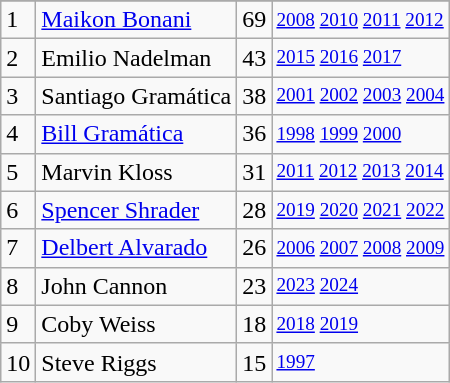<table class="wikitable">
<tr>
</tr>
<tr>
<td>1</td>
<td><a href='#'>Maikon Bonani</a></td>
<td>69</td>
<td style="font-size:80%;"><a href='#'>2008</a> <a href='#'>2010</a> <a href='#'>2011</a> <a href='#'>2012</a></td>
</tr>
<tr>
<td>2</td>
<td>Emilio Nadelman</td>
<td>43</td>
<td style="font-size:80%;"><a href='#'>2015</a> <a href='#'>2016</a> <a href='#'>2017</a></td>
</tr>
<tr>
<td>3</td>
<td>Santiago Gramática</td>
<td>38</td>
<td style="font-size:80%;"><a href='#'>2001</a> <a href='#'>2002</a> <a href='#'>2003</a> <a href='#'>2004</a></td>
</tr>
<tr>
<td>4</td>
<td><a href='#'>Bill Gramática</a></td>
<td>36</td>
<td style="font-size:80%;"><a href='#'>1998</a> <a href='#'>1999</a> <a href='#'>2000</a></td>
</tr>
<tr>
<td>5</td>
<td>Marvin Kloss</td>
<td>31</td>
<td style="font-size:80%;"><a href='#'>2011</a> <a href='#'>2012</a> <a href='#'>2013</a> <a href='#'>2014</a></td>
</tr>
<tr>
<td>6</td>
<td><a href='#'>Spencer Shrader</a></td>
<td>28</td>
<td style="font-size:80%;"><a href='#'>2019</a> <a href='#'>2020</a> <a href='#'>2021</a> <a href='#'>2022</a></td>
</tr>
<tr>
<td>7</td>
<td><a href='#'>Delbert Alvarado</a></td>
<td>26</td>
<td style="font-size:80%;"><a href='#'>2006</a> <a href='#'>2007</a> <a href='#'>2008</a> <a href='#'>2009</a></td>
</tr>
<tr>
<td>8</td>
<td>John Cannon</td>
<td>23</td>
<td style="font-size:80%;"><a href='#'>2023</a> <a href='#'>2024</a></td>
</tr>
<tr>
<td>9</td>
<td>Coby Weiss</td>
<td>18</td>
<td style="font-size:80%;"><a href='#'>2018</a> <a href='#'>2019</a></td>
</tr>
<tr>
<td>10</td>
<td>Steve Riggs</td>
<td>15</td>
<td style="font-size:80%;"><a href='#'>1997</a></td>
</tr>
</table>
